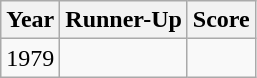<table class="wikitable">
<tr>
<th>Year</th>
<th>Runner-Up</th>
<th>Score</th>
</tr>
<tr>
<td>1979</td>
<td></td>
<td></td>
</tr>
</table>
